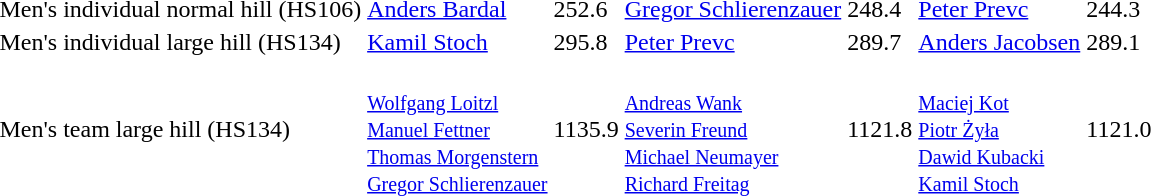<table>
<tr>
<td>Men's individual normal hill (HS106)<br></td>
<td><a href='#'>Anders Bardal</a><br></td>
<td>252.6</td>
<td><a href='#'>Gregor Schlierenzauer</a><br></td>
<td>248.4</td>
<td><a href='#'>Peter Prevc</a><br></td>
<td>244.3</td>
</tr>
<tr>
<td>Men's individual large hill (HS134)<br></td>
<td><a href='#'>Kamil Stoch</a><br></td>
<td>295.8</td>
<td><a href='#'>Peter Prevc</a><br></td>
<td>289.7</td>
<td><a href='#'>Anders Jacobsen</a><br></td>
<td>289.1</td>
</tr>
<tr>
<td>Men's team large hill (HS134)<br></td>
<td><br><small><a href='#'>Wolfgang Loitzl</a><br><a href='#'>Manuel Fettner</a><br><a href='#'>Thomas Morgenstern</a><br><a href='#'>Gregor Schlierenzauer</a></small></td>
<td>1135.9</td>
<td><br><small><a href='#'>Andreas Wank</a><br><a href='#'>Severin Freund</a><br><a href='#'>Michael Neumayer</a><br><a href='#'>Richard Freitag</a></small></td>
<td>1121.8</td>
<td><br><small><a href='#'>Maciej Kot</a><br><a href='#'>Piotr Żyła</a><br><a href='#'>Dawid Kubacki</a><br><a href='#'>Kamil Stoch</a></small></td>
<td>1121.0</td>
</tr>
</table>
